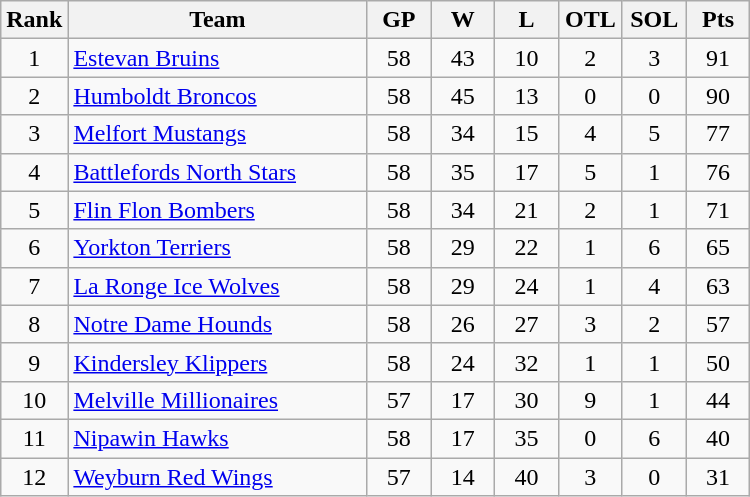<table class="wikitable sortable" style="text-align:center">
<tr>
<th style=width:2.2em>Rank</th>
<th style=width:12em>Team</th>
<th style=width:2.2em><abbr>GP</abbr></th>
<th style=width:2.2em><abbr>W</abbr></th>
<th style=width:2.2em><abbr>L</abbr></th>
<th style=width:2.2em><abbr>OTL</abbr></th>
<th style=width:2.2em><abbr>SOL</abbr></th>
<th style=width:2.2em><abbr>Pts</abbr></th>
</tr>
<tr>
<td>1</td>
<td align="left"><a href='#'>Estevan Bruins</a></td>
<td>58</td>
<td>43</td>
<td>10</td>
<td>2</td>
<td>3</td>
<td>91</td>
</tr>
<tr>
<td>2</td>
<td align="left"><a href='#'>Humboldt Broncos</a></td>
<td>58</td>
<td>45</td>
<td>13</td>
<td>0</td>
<td>0</td>
<td>90</td>
</tr>
<tr>
<td>3</td>
<td align="left"><a href='#'>Melfort Mustangs</a></td>
<td>58</td>
<td>34</td>
<td>15</td>
<td>4</td>
<td>5</td>
<td>77</td>
</tr>
<tr>
<td>4</td>
<td align="left"><a href='#'>Battlefords North Stars</a></td>
<td>58</td>
<td>35</td>
<td>17</td>
<td>5</td>
<td>1</td>
<td>76</td>
</tr>
<tr>
<td>5</td>
<td align="left"><a href='#'>Flin Flon Bombers</a></td>
<td>58</td>
<td>34</td>
<td>21</td>
<td>2</td>
<td>1</td>
<td>71</td>
</tr>
<tr>
<td>6</td>
<td align="left"><a href='#'>Yorkton Terriers</a></td>
<td>58</td>
<td>29</td>
<td>22</td>
<td>1</td>
<td>6</td>
<td>65</td>
</tr>
<tr>
<td>7</td>
<td align="left"><a href='#'>La Ronge Ice Wolves</a></td>
<td>58</td>
<td>29</td>
<td>24</td>
<td>1</td>
<td>4</td>
<td>63</td>
</tr>
<tr>
<td>8</td>
<td align="left"><a href='#'>Notre Dame Hounds</a></td>
<td>58</td>
<td>26</td>
<td>27</td>
<td>3</td>
<td>2</td>
<td>57</td>
</tr>
<tr>
<td>9</td>
<td align="left"><a href='#'>Kindersley Klippers</a></td>
<td>58</td>
<td>24</td>
<td>32</td>
<td>1</td>
<td>1</td>
<td>50</td>
</tr>
<tr>
<td>10</td>
<td align="left"><a href='#'>Melville Millionaires</a></td>
<td>57</td>
<td>17</td>
<td>30</td>
<td>9</td>
<td>1</td>
<td>44</td>
</tr>
<tr>
<td>11</td>
<td align="left"><a href='#'>Nipawin Hawks</a></td>
<td>58</td>
<td>17</td>
<td>35</td>
<td>0</td>
<td>6</td>
<td>40</td>
</tr>
<tr>
<td>12</td>
<td align="left"><a href='#'>Weyburn Red Wings</a></td>
<td>57</td>
<td>14</td>
<td>40</td>
<td>3</td>
<td>0</td>
<td>31</td>
</tr>
</table>
